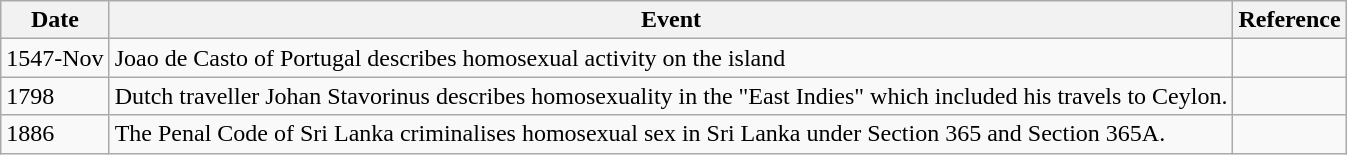<table class="wikitable">
<tr>
<th>Date</th>
<th>Event</th>
<th>Reference</th>
</tr>
<tr>
<td>1547-Nov</td>
<td>Joao de Casto of Portugal describes homosexual activity on the island</td>
<td></td>
</tr>
<tr>
<td>1798</td>
<td>Dutch traveller Johan Stavorinus describes homosexuality in the "East Indies" which included his travels to Ceylon.</td>
<td></td>
</tr>
<tr>
<td>1886</td>
<td>The Penal Code of Sri Lanka criminalises homosexual sex in Sri Lanka under Section 365 and Section 365A.</td>
<td></td>
</tr>
</table>
